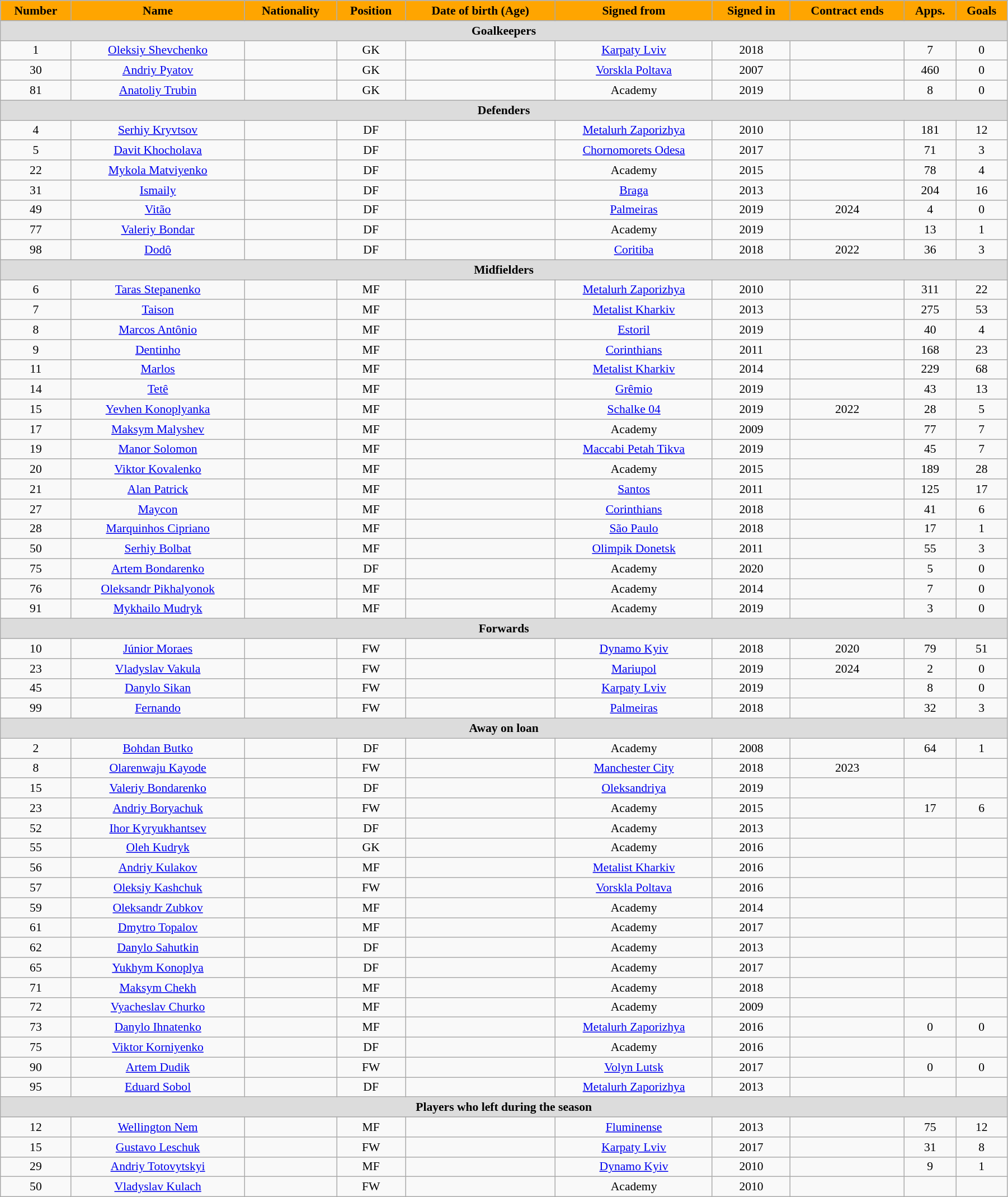<table class="wikitable"  style="text-align:center; font-size:90%; width:95%;">
<tr>
<th style="background:orange; color:#000000; text-align:center;">Number</th>
<th style="background:orange; color:#000000; text-align:center;">Name</th>
<th style="background:orange; color:#000000; text-align:center;">Nationality</th>
<th style="background:orange; color:#000000; text-align:center;">Position</th>
<th style="background:orange; color:#000000; text-align:center;">Date of birth (Age)</th>
<th style="background:orange; color:#000000; text-align:center;">Signed from</th>
<th style="background:orange; color:#000000; text-align:center;">Signed in</th>
<th style="background:orange; color:#000000; text-align:center;">Contract ends</th>
<th style="background:orange; color:#000000; text-align:center;">Apps.</th>
<th style="background:orange; color:#000000; text-align:center;">Goals</th>
</tr>
<tr>
<th colspan="11"  style="background:#dcdcdc; text-align:center;">Goalkeepers</th>
</tr>
<tr>
<td>1</td>
<td><a href='#'>Oleksiy Shevchenko</a></td>
<td></td>
<td>GK</td>
<td></td>
<td><a href='#'>Karpaty Lviv</a></td>
<td>2018</td>
<td></td>
<td>7</td>
<td>0</td>
</tr>
<tr>
<td>30</td>
<td><a href='#'>Andriy Pyatov</a></td>
<td></td>
<td>GK</td>
<td></td>
<td><a href='#'>Vorskla Poltava</a></td>
<td>2007</td>
<td></td>
<td>460</td>
<td>0</td>
</tr>
<tr>
<td>81</td>
<td><a href='#'>Anatoliy Trubin</a></td>
<td></td>
<td>GK</td>
<td></td>
<td>Academy</td>
<td>2019</td>
<td></td>
<td>8</td>
<td>0</td>
</tr>
<tr>
<th colspan="11"  style="background:#dcdcdc; text-align:center;">Defenders</th>
</tr>
<tr>
<td>4</td>
<td><a href='#'>Serhiy Kryvtsov</a></td>
<td></td>
<td>DF</td>
<td></td>
<td><a href='#'>Metalurh Zaporizhya</a></td>
<td>2010</td>
<td></td>
<td>181</td>
<td>12</td>
</tr>
<tr>
<td>5</td>
<td><a href='#'>Davit Khocholava</a></td>
<td></td>
<td>DF</td>
<td></td>
<td><a href='#'>Chornomorets Odesa</a></td>
<td>2017</td>
<td></td>
<td>71</td>
<td>3</td>
</tr>
<tr>
<td>22</td>
<td><a href='#'>Mykola Matviyenko</a></td>
<td></td>
<td>DF</td>
<td></td>
<td>Academy</td>
<td>2015</td>
<td></td>
<td>78</td>
<td>4</td>
</tr>
<tr>
<td>31</td>
<td><a href='#'>Ismaily</a></td>
<td></td>
<td>DF</td>
<td></td>
<td><a href='#'>Braga</a></td>
<td>2013</td>
<td></td>
<td>204</td>
<td>16</td>
</tr>
<tr>
<td>49</td>
<td><a href='#'>Vitão</a></td>
<td></td>
<td>DF</td>
<td></td>
<td><a href='#'>Palmeiras</a></td>
<td>2019</td>
<td>2024</td>
<td>4</td>
<td>0</td>
</tr>
<tr>
<td>77</td>
<td><a href='#'>Valeriy Bondar</a></td>
<td></td>
<td>DF</td>
<td></td>
<td>Academy</td>
<td>2019</td>
<td></td>
<td>13</td>
<td>1</td>
</tr>
<tr>
<td>98</td>
<td><a href='#'>Dodô</a></td>
<td></td>
<td>DF</td>
<td></td>
<td><a href='#'>Coritiba</a></td>
<td>2018</td>
<td>2022</td>
<td>36</td>
<td>3</td>
</tr>
<tr>
<th colspan="11"  style="background:#dcdcdc; text-align:center;">Midfielders</th>
</tr>
<tr>
<td>6</td>
<td><a href='#'>Taras Stepanenko</a></td>
<td></td>
<td>MF</td>
<td></td>
<td><a href='#'>Metalurh Zaporizhya</a></td>
<td>2010</td>
<td></td>
<td>311</td>
<td>22</td>
</tr>
<tr>
<td>7</td>
<td><a href='#'>Taison</a></td>
<td></td>
<td>MF</td>
<td></td>
<td><a href='#'>Metalist Kharkiv</a></td>
<td>2013</td>
<td></td>
<td>275</td>
<td>53</td>
</tr>
<tr>
<td>8</td>
<td><a href='#'>Marcos Antônio</a></td>
<td></td>
<td>MF</td>
<td></td>
<td><a href='#'>Estoril</a></td>
<td>2019</td>
<td></td>
<td>40</td>
<td>4</td>
</tr>
<tr>
<td>9</td>
<td><a href='#'>Dentinho</a></td>
<td></td>
<td>MF</td>
<td></td>
<td><a href='#'>Corinthians</a></td>
<td>2011</td>
<td></td>
<td>168</td>
<td>23</td>
</tr>
<tr>
<td>11</td>
<td><a href='#'>Marlos</a></td>
<td></td>
<td>MF</td>
<td></td>
<td><a href='#'>Metalist Kharkiv</a></td>
<td>2014</td>
<td></td>
<td>229</td>
<td>68</td>
</tr>
<tr>
<td>14</td>
<td><a href='#'>Tetê</a></td>
<td></td>
<td>MF</td>
<td></td>
<td><a href='#'>Grêmio</a></td>
<td>2019</td>
<td></td>
<td>43</td>
<td>13</td>
</tr>
<tr>
<td>15</td>
<td><a href='#'>Yevhen Konoplyanka</a></td>
<td></td>
<td>MF</td>
<td></td>
<td><a href='#'>Schalke 04</a></td>
<td>2019</td>
<td>2022</td>
<td>28</td>
<td>5</td>
</tr>
<tr>
<td>17</td>
<td><a href='#'>Maksym Malyshev</a></td>
<td></td>
<td>MF</td>
<td></td>
<td>Academy</td>
<td>2009</td>
<td></td>
<td>77</td>
<td>7</td>
</tr>
<tr>
<td>19</td>
<td><a href='#'>Manor Solomon</a></td>
<td></td>
<td>MF</td>
<td></td>
<td><a href='#'>Maccabi Petah Tikva</a></td>
<td>2019</td>
<td></td>
<td>45</td>
<td>7</td>
</tr>
<tr>
<td>20</td>
<td><a href='#'>Viktor Kovalenko</a></td>
<td></td>
<td>MF</td>
<td></td>
<td>Academy</td>
<td>2015</td>
<td></td>
<td>189</td>
<td>28</td>
</tr>
<tr>
<td>21</td>
<td><a href='#'>Alan Patrick</a></td>
<td></td>
<td>MF</td>
<td></td>
<td><a href='#'>Santos</a></td>
<td>2011</td>
<td></td>
<td>125</td>
<td>17</td>
</tr>
<tr>
<td>27</td>
<td><a href='#'>Maycon</a></td>
<td></td>
<td>MF</td>
<td></td>
<td><a href='#'>Corinthians</a></td>
<td>2018</td>
<td></td>
<td>41</td>
<td>6</td>
</tr>
<tr>
<td>28</td>
<td><a href='#'>Marquinhos Cipriano</a></td>
<td></td>
<td>MF</td>
<td></td>
<td><a href='#'>São Paulo</a></td>
<td>2018</td>
<td></td>
<td>17</td>
<td>1</td>
</tr>
<tr>
<td>50</td>
<td><a href='#'>Serhiy Bolbat</a></td>
<td></td>
<td>MF</td>
<td></td>
<td><a href='#'>Olimpik Donetsk</a></td>
<td>2011</td>
<td></td>
<td>55</td>
<td>3</td>
</tr>
<tr>
<td>75</td>
<td><a href='#'>Artem Bondarenko</a></td>
<td></td>
<td>DF</td>
<td></td>
<td>Academy</td>
<td>2020</td>
<td></td>
<td>5</td>
<td>0</td>
</tr>
<tr>
<td>76</td>
<td><a href='#'>Oleksandr Pikhalyonok</a></td>
<td></td>
<td>MF</td>
<td></td>
<td>Academy</td>
<td>2014</td>
<td></td>
<td>7</td>
<td>0</td>
</tr>
<tr>
<td>91</td>
<td><a href='#'>Mykhailo Mudryk</a></td>
<td></td>
<td>MF</td>
<td></td>
<td>Academy</td>
<td>2019</td>
<td></td>
<td>3</td>
<td>0</td>
</tr>
<tr>
<th colspan="11"  style="background:#dcdcdc; text-align:center;">Forwards</th>
</tr>
<tr>
<td>10</td>
<td><a href='#'>Júnior Moraes</a></td>
<td></td>
<td>FW</td>
<td></td>
<td><a href='#'>Dynamo Kyiv</a></td>
<td>2018</td>
<td>2020</td>
<td>79</td>
<td>51</td>
</tr>
<tr>
<td>23</td>
<td><a href='#'>Vladyslav Vakula</a></td>
<td></td>
<td>FW</td>
<td></td>
<td><a href='#'>Mariupol</a></td>
<td>2019</td>
<td>2024</td>
<td>2</td>
<td>0</td>
</tr>
<tr>
<td>45</td>
<td><a href='#'>Danylo Sikan</a></td>
<td></td>
<td>FW</td>
<td></td>
<td><a href='#'>Karpaty Lviv</a></td>
<td>2019</td>
<td></td>
<td>8</td>
<td>0</td>
</tr>
<tr>
<td>99</td>
<td><a href='#'>Fernando</a></td>
<td></td>
<td>FW</td>
<td></td>
<td><a href='#'>Palmeiras</a></td>
<td>2018</td>
<td></td>
<td>32</td>
<td>3</td>
</tr>
<tr>
<th colspan="11"  style="background:#dcdcdc; text-align:center;">Away on loan</th>
</tr>
<tr>
<td>2</td>
<td><a href='#'>Bohdan Butko</a></td>
<td></td>
<td>DF</td>
<td></td>
<td>Academy</td>
<td>2008</td>
<td></td>
<td>64</td>
<td>1</td>
</tr>
<tr>
<td>8</td>
<td><a href='#'>Olarenwaju Kayode</a></td>
<td></td>
<td>FW</td>
<td></td>
<td><a href='#'>Manchester City</a></td>
<td>2018</td>
<td>2023</td>
<td></td>
<td></td>
</tr>
<tr>
<td>15</td>
<td><a href='#'>Valeriy Bondarenko</a></td>
<td></td>
<td>DF</td>
<td></td>
<td><a href='#'>Oleksandriya</a></td>
<td>2019</td>
<td></td>
<td></td>
<td></td>
</tr>
<tr>
<td>23</td>
<td><a href='#'>Andriy Boryachuk</a></td>
<td></td>
<td>FW</td>
<td></td>
<td>Academy</td>
<td>2015</td>
<td></td>
<td>17</td>
<td>6</td>
</tr>
<tr>
<td>52</td>
<td><a href='#'>Ihor Kyryukhantsev</a></td>
<td></td>
<td>DF</td>
<td></td>
<td>Academy</td>
<td>2013</td>
<td></td>
<td></td>
<td></td>
</tr>
<tr>
<td>55</td>
<td><a href='#'>Oleh Kudryk</a></td>
<td></td>
<td>GK</td>
<td></td>
<td>Academy</td>
<td>2016</td>
<td></td>
<td></td>
<td></td>
</tr>
<tr>
<td>56</td>
<td><a href='#'>Andriy Kulakov</a></td>
<td></td>
<td>MF</td>
<td></td>
<td><a href='#'>Metalist Kharkiv</a></td>
<td>2016</td>
<td></td>
<td></td>
<td></td>
</tr>
<tr>
<td>57</td>
<td><a href='#'>Oleksiy Kashchuk</a></td>
<td></td>
<td>FW</td>
<td></td>
<td><a href='#'>Vorskla Poltava</a></td>
<td>2016</td>
<td></td>
<td></td>
<td></td>
</tr>
<tr>
<td>59</td>
<td><a href='#'>Oleksandr Zubkov</a></td>
<td></td>
<td>MF</td>
<td></td>
<td>Academy</td>
<td>2014</td>
<td></td>
<td></td>
<td></td>
</tr>
<tr>
<td>61</td>
<td><a href='#'>Dmytro Topalov</a></td>
<td></td>
<td>MF</td>
<td></td>
<td>Academy</td>
<td>2017</td>
<td></td>
<td></td>
<td></td>
</tr>
<tr>
<td>62</td>
<td><a href='#'>Danylo Sahutkin</a></td>
<td></td>
<td>DF</td>
<td></td>
<td>Academy</td>
<td>2013</td>
<td></td>
<td></td>
<td></td>
</tr>
<tr>
<td>65</td>
<td><a href='#'>Yukhym Konoplya</a></td>
<td></td>
<td>DF</td>
<td></td>
<td>Academy</td>
<td>2017</td>
<td></td>
<td></td>
<td></td>
</tr>
<tr>
<td>71</td>
<td><a href='#'>Maksym Chekh</a></td>
<td></td>
<td>MF</td>
<td></td>
<td>Academy</td>
<td>2018</td>
<td></td>
<td></td>
<td></td>
</tr>
<tr>
<td>72</td>
<td><a href='#'>Vyacheslav Churko</a></td>
<td></td>
<td>MF</td>
<td></td>
<td>Academy</td>
<td>2009</td>
<td></td>
<td></td>
<td></td>
</tr>
<tr>
<td>73</td>
<td><a href='#'>Danylo Ihnatenko</a></td>
<td></td>
<td>MF</td>
<td></td>
<td><a href='#'>Metalurh Zaporizhya</a></td>
<td>2016</td>
<td></td>
<td>0</td>
<td>0</td>
</tr>
<tr>
<td>75</td>
<td><a href='#'>Viktor Korniyenko</a></td>
<td></td>
<td>DF</td>
<td></td>
<td>Academy</td>
<td>2016</td>
<td></td>
<td></td>
<td></td>
</tr>
<tr>
<td>90</td>
<td><a href='#'>Artem Dudik</a></td>
<td></td>
<td>FW</td>
<td></td>
<td><a href='#'>Volyn Lutsk</a></td>
<td>2017</td>
<td></td>
<td>0</td>
<td>0</td>
</tr>
<tr>
<td>95</td>
<td><a href='#'>Eduard Sobol</a></td>
<td></td>
<td>DF</td>
<td></td>
<td><a href='#'>Metalurh Zaporizhya</a></td>
<td>2013</td>
<td></td>
<td></td>
<td></td>
</tr>
<tr>
<th colspan="11"  style="background:#dcdcdc; text-align:center;">Players who left during the season</th>
</tr>
<tr>
<td>12</td>
<td><a href='#'>Wellington Nem</a></td>
<td></td>
<td>MF</td>
<td></td>
<td><a href='#'>Fluminense</a></td>
<td>2013</td>
<td></td>
<td>75</td>
<td>12</td>
</tr>
<tr>
<td>15</td>
<td><a href='#'>Gustavo Leschuk</a></td>
<td></td>
<td>FW</td>
<td></td>
<td><a href='#'>Karpaty Lviv</a></td>
<td>2017</td>
<td></td>
<td>31</td>
<td>8</td>
</tr>
<tr>
<td>29</td>
<td><a href='#'>Andriy Totovytskyi</a></td>
<td></td>
<td>MF</td>
<td></td>
<td><a href='#'>Dynamo Kyiv</a></td>
<td>2010</td>
<td></td>
<td>9</td>
<td>1</td>
</tr>
<tr>
<td>50</td>
<td><a href='#'>Vladyslav Kulach</a></td>
<td></td>
<td>FW</td>
<td></td>
<td>Academy</td>
<td>2010</td>
<td></td>
<td></td>
<td></td>
</tr>
</table>
